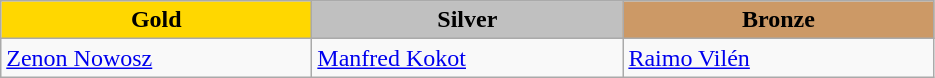<table class="wikitable" style="text-align:left">
<tr align="center">
<td width=200 bgcolor=gold><strong>Gold</strong></td>
<td width=200 bgcolor=silver><strong>Silver</strong></td>
<td width=200 bgcolor=CC9966><strong>Bronze</strong></td>
</tr>
<tr>
<td><a href='#'>Zenon Nowosz</a><br><em></em></td>
<td><a href='#'>Manfred Kokot</a><br><em></em></td>
<td><a href='#'>Raimo Vilén</a><br><em></em></td>
</tr>
</table>
